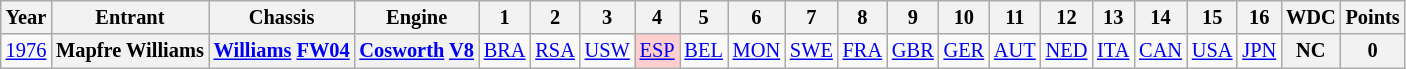<table class="wikitable" style="text-align:center; font-size:85%">
<tr>
<th>Year</th>
<th>Entrant</th>
<th>Chassis</th>
<th>Engine</th>
<th>1</th>
<th>2</th>
<th>3</th>
<th>4</th>
<th>5</th>
<th>6</th>
<th>7</th>
<th>8</th>
<th>9</th>
<th>10</th>
<th>11</th>
<th>12</th>
<th>13</th>
<th>14</th>
<th>15</th>
<th>16</th>
<th>WDC</th>
<th>Points</th>
</tr>
<tr>
<td><a href='#'>1976</a></td>
<th>Mapfre Williams</th>
<th><a href='#'>Williams</a> <a href='#'>FW04</a></th>
<th><a href='#'>Cosworth</a> <a href='#'>V8</a></th>
<td><a href='#'>BRA</a></td>
<td><a href='#'>RSA</a></td>
<td><a href='#'>USW</a></td>
<td style="background:#FFCFCF;"><a href='#'>ESP</a><br></td>
<td><a href='#'>BEL</a></td>
<td><a href='#'>MON</a></td>
<td><a href='#'>SWE</a></td>
<td><a href='#'>FRA</a></td>
<td><a href='#'>GBR</a></td>
<td><a href='#'>GER</a></td>
<td><a href='#'>AUT</a></td>
<td><a href='#'>NED</a></td>
<td><a href='#'>ITA</a></td>
<td><a href='#'>CAN</a></td>
<td><a href='#'>USA</a></td>
<td><a href='#'>JPN</a></td>
<th>NC</th>
<th>0</th>
</tr>
</table>
